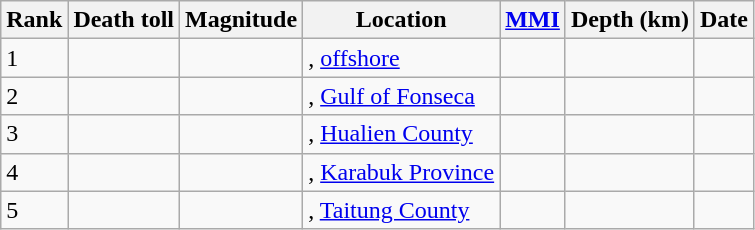<table class="sortable wikitable" style="font-size:100%;">
<tr>
<th>Rank</th>
<th>Death toll</th>
<th>Magnitude</th>
<th>Location</th>
<th><a href='#'>MMI</a></th>
<th>Depth (km)</th>
<th>Date</th>
</tr>
<tr>
<td>1</td>
<td></td>
<td></td>
<td>, <a href='#'>offshore</a></td>
<td></td>
<td></td>
<td></td>
</tr>
<tr>
<td>2</td>
<td></td>
<td></td>
<td>, <a href='#'>Gulf of Fonseca</a></td>
<td></td>
<td></td>
<td></td>
</tr>
<tr>
<td>3</td>
<td></td>
<td></td>
<td>, <a href='#'>Hualien County</a></td>
<td></td>
<td></td>
<td></td>
</tr>
<tr>
<td>4</td>
<td></td>
<td></td>
<td>, <a href='#'>Karabuk Province</a></td>
<td></td>
<td></td>
<td></td>
</tr>
<tr>
<td>5</td>
<td></td>
<td></td>
<td>, <a href='#'>Taitung County</a></td>
<td></td>
<td></td>
<td></td>
</tr>
</table>
